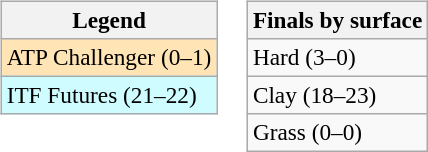<table>
<tr valign=top>
<td><br><table class=wikitable style=font-size:97%>
<tr>
<th>Legend</th>
</tr>
<tr bgcolor=moccasin>
<td>ATP Challenger (0–1)</td>
</tr>
<tr bgcolor=cffcff>
<td>ITF Futures (21–22)</td>
</tr>
</table>
</td>
<td><br><table class=wikitable style=font-size:97%>
<tr>
<th>Finals by surface</th>
</tr>
<tr>
<td>Hard (3–0)</td>
</tr>
<tr>
<td>Clay (18–23)</td>
</tr>
<tr>
<td>Grass (0–0)</td>
</tr>
</table>
</td>
</tr>
</table>
